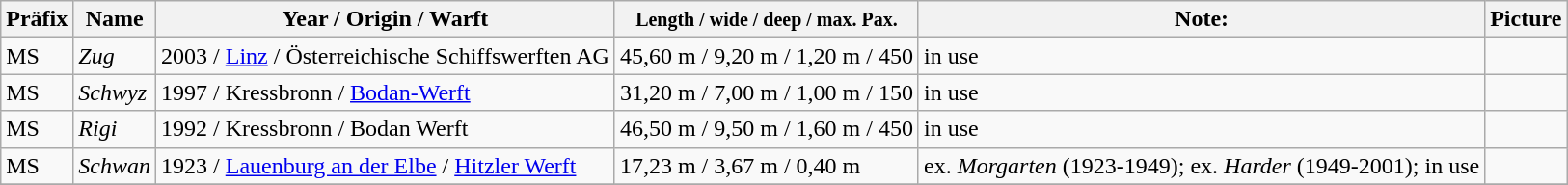<table class="wikitable">
<tr>
<th>Präfix</th>
<th>Name</th>
<th>Year / Origin / Warft</th>
<th><small>Length / wide / deep / max. Pax.</small></th>
<th>Note:</th>
<th>Picture</th>
</tr>
<tr>
<td>MS</td>
<td><em>Zug</em></td>
<td>2003 / <a href='#'>Linz</a> / Österreichische Schiffswerften AG</td>
<td>45,60 m / 9,20 m / 1,20 m / 450</td>
<td>in use</td>
<td></td>
</tr>
<tr>
<td>MS</td>
<td><em>Schwyz</em></td>
<td>1997 / Kressbronn / <a href='#'>Bodan-Werft</a></td>
<td>31,20 m / 7,00 m / 1,00 m / 150</td>
<td>in use</td>
<td></td>
</tr>
<tr>
<td>MS</td>
<td><em>Rigi</em></td>
<td>1992 / Kressbronn / Bodan Werft</td>
<td>46,50 m / 9,50 m / 1,60 m / 450</td>
<td>in use</td>
<td></td>
</tr>
<tr>
<td>MS</td>
<td><em>Schwan</em></td>
<td>1923 / <a href='#'>Lauenburg an der Elbe</a> / <a href='#'>Hitzler Werft</a></td>
<td>17,23 m / 3,67 m / 0,40 m</td>
<td>ex. <em>Morgarten</em> (1923-1949); ex. <em>Harder</em> (1949-2001); in use</td>
<td></td>
</tr>
<tr>
</tr>
</table>
